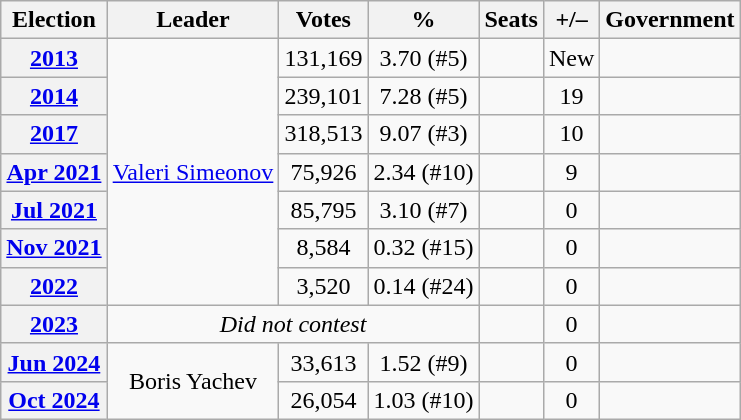<table class="wikitable" style="text-align:center">
<tr>
<th>Election</th>
<th>Leader</th>
<th>Votes</th>
<th>%</th>
<th>Seats</th>
<th>+/–</th>
<th>Government</th>
</tr>
<tr>
<th><a href='#'>2013</a></th>
<td rowspan=7><a href='#'>Valeri Simeonov</a></td>
<td>131,169</td>
<td>3.70 (#5)</td>
<td></td>
<td>New</td>
<td></td>
</tr>
<tr>
<th><a href='#'>2014</a></th>
<td>239,101</td>
<td>7.28 (#5)</td>
<td></td>
<td> 19</td>
<td></td>
</tr>
<tr>
<th><a href='#'>2017</a></th>
<td>318,513</td>
<td>9.07 (#3)</td>
<td></td>
<td> 10</td>
<td></td>
</tr>
<tr>
<th><a href='#'>Apr 2021</a></th>
<td>75,926</td>
<td>2.34 (#10)</td>
<td></td>
<td> 9</td>
<td></td>
</tr>
<tr>
<th><a href='#'>Jul 2021</a></th>
<td>85,795</td>
<td>3.10 (#7)</td>
<td></td>
<td> 0</td>
<td></td>
</tr>
<tr>
<th><a href='#'>Nov 2021</a></th>
<td>8,584</td>
<td>0.32 (#15)</td>
<td></td>
<td> 0</td>
<td></td>
</tr>
<tr>
<th><a href='#'>2022</a></th>
<td>3,520</td>
<td>0.14 (#24)</td>
<td></td>
<td> 0</td>
<td></td>
</tr>
<tr>
<th><a href='#'>2023</a></th>
<td colspan=3><em>Did not contest</em></td>
<td></td>
<td> 0</td>
<td></td>
</tr>
<tr>
<th><a href='#'>Jun 2024</a></th>
<td rowspan=2>Boris Yachev</td>
<td>33,613</td>
<td>1.52 (#9)</td>
<td></td>
<td> 0</td>
<td></td>
</tr>
<tr>
<th><a href='#'>Oct 2024</a></th>
<td>26,054</td>
<td>1.03 (#10)</td>
<td></td>
<td> 0</td>
<td></td>
</tr>
</table>
